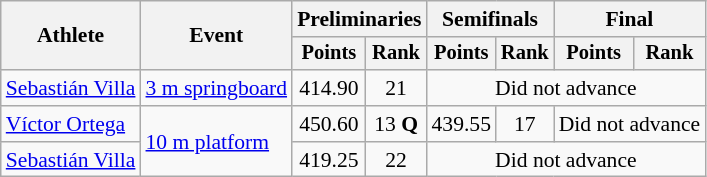<table class="wikitable" style="font-size:90%">
<tr>
<th rowspan="2">Athlete</th>
<th rowspan="2">Event</th>
<th colspan=2>Preliminaries</th>
<th colspan=2>Semifinals</th>
<th colspan=2>Final</th>
</tr>
<tr style="font-size:95%">
<th>Points</th>
<th>Rank</th>
<th>Points</th>
<th>Rank</th>
<th>Points</th>
<th>Rank</th>
</tr>
<tr align=center>
<td align=left><a href='#'>Sebastián Villa</a></td>
<td align=left><a href='#'>3 m springboard</a></td>
<td>414.90</td>
<td>21</td>
<td colspan=4>Did not advance</td>
</tr>
<tr align=center>
<td align=left><a href='#'>Víctor Ortega</a></td>
<td align=left rowspan=2><a href='#'>10 m platform</a></td>
<td>450.60</td>
<td>13 <strong>Q</strong></td>
<td>439.55</td>
<td>17</td>
<td colspan=2>Did not advance</td>
</tr>
<tr align=center>
<td align=left><a href='#'>Sebastián Villa</a></td>
<td>419.25</td>
<td>22</td>
<td colspan=4>Did not advance</td>
</tr>
</table>
